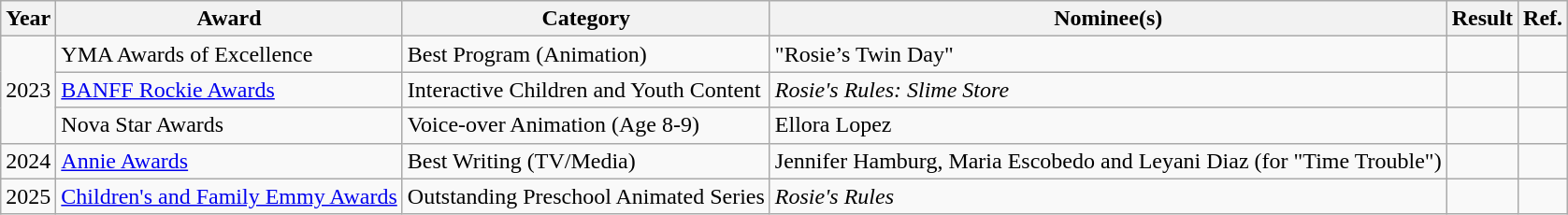<table class="wikitable">
<tr>
<th><strong>Year</strong></th>
<th>Award</th>
<th>Category</th>
<th>Nominee(s)</th>
<th>Result</th>
<th>Ref.</th>
</tr>
<tr>
<td rowspan="3">2023</td>
<td>YMA Awards of Excellence</td>
<td>Best Program (Animation)</td>
<td>"Rosie’s Twin Day"</td>
<td></td>
<td style="text-align:center;"></td>
</tr>
<tr>
<td><a href='#'>BANFF Rockie Awards</a></td>
<td>Interactive Children and Youth Content</td>
<td><em>Rosie's Rules: Slime Store</em></td>
<td></td>
<td style="text-align:center;"></td>
</tr>
<tr>
<td>Nova Star Awards</td>
<td>Voice-over Animation (Age 8-9)</td>
<td>Ellora Lopez</td>
<td></td>
<td style="text-align:center;"></td>
</tr>
<tr>
<td>2024</td>
<td><a href='#'>Annie Awards</a></td>
<td>Best Writing (TV/Media)</td>
<td>Jennifer Hamburg, Maria Escobedo and Leyani Diaz (for "Time Trouble")</td>
<td></td>
<td style="text-align:center;"></td>
</tr>
<tr>
<td>2025</td>
<td><a href='#'>Children's and Family Emmy Awards</a></td>
<td>Outstanding Preschool Animated Series</td>
<td><em>Rosie's Rules</em></td>
<td></td>
<td style="text-align:center;"></td>
</tr>
</table>
